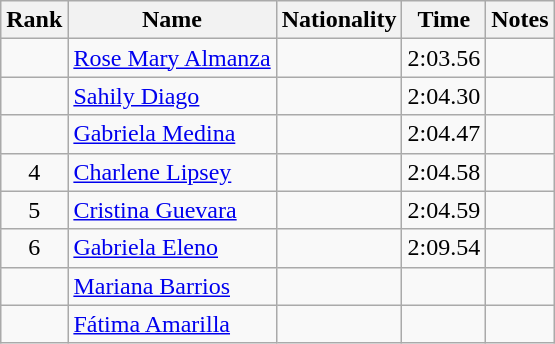<table class="wikitable sortable" style="text-align:center">
<tr>
<th>Rank</th>
<th>Name</th>
<th>Nationality</th>
<th>Time</th>
<th>Notes</th>
</tr>
<tr>
<td></td>
<td align=left><a href='#'>Rose Mary Almanza</a></td>
<td></td>
<td>2:03.56</td>
<td></td>
</tr>
<tr>
<td></td>
<td align=left><a href='#'>Sahily Diago</a></td>
<td></td>
<td>2:04.30</td>
<td></td>
</tr>
<tr>
<td></td>
<td align=left><a href='#'>Gabriela Medina</a></td>
<td></td>
<td>2:04.47</td>
<td></td>
</tr>
<tr>
<td>4</td>
<td align=left><a href='#'>Charlene Lipsey</a></td>
<td></td>
<td>2:04.58</td>
<td></td>
</tr>
<tr>
<td>5</td>
<td align=left><a href='#'>Cristina Guevara</a></td>
<td></td>
<td>2:04.59</td>
<td></td>
</tr>
<tr>
<td>6</td>
<td align=left><a href='#'>Gabriela Eleno</a></td>
<td></td>
<td>2:09.54</td>
<td></td>
</tr>
<tr>
<td></td>
<td align=left><a href='#'>Mariana Barrios</a></td>
<td></td>
<td></td>
<td></td>
</tr>
<tr>
<td></td>
<td align=left><a href='#'>Fátima Amarilla</a></td>
<td></td>
<td></td>
<td></td>
</tr>
</table>
